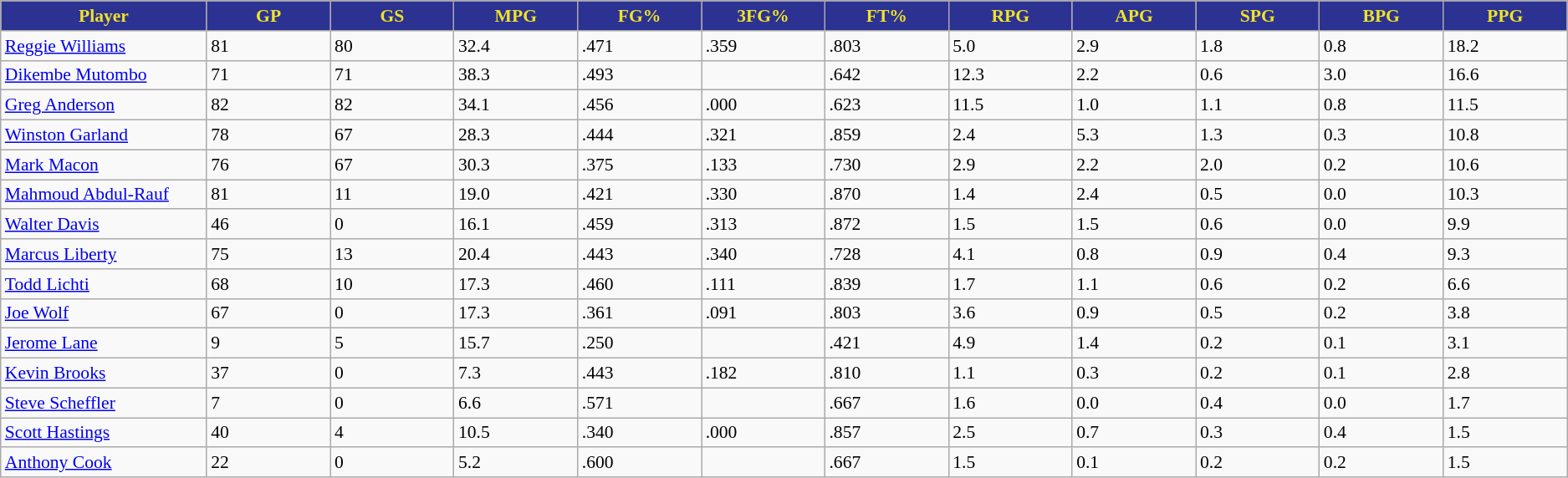<table class="wikitable sortable" style="font-size: 90%">
<tr>
<th style="background:#2C3292; color:#EFE328;" width="10%">Player</th>
<th style="background:#2C3292; color:#EFE328;" width="6%">GP</th>
<th style="background:#2C3292; color:#EFE328;" width="6%">GS</th>
<th style="background:#2C3292; color:#EFE328;" width="6%">MPG</th>
<th style="background:#2C3292; color:#EFE328;" width="6%">FG%</th>
<th style="background:#2C3292; color:#EFE328;" width="6%">3FG%</th>
<th style="background:#2C3292; color:#EFE328;" width="6%">FT%</th>
<th style="background:#2C3292; color:#EFE328;" width="6%">RPG</th>
<th style="background:#2C3292; color:#EFE328;" width="6%">APG</th>
<th style="background:#2C3292; color:#EFE328;" width="6%">SPG</th>
<th style="background:#2C3292; color:#EFE328;" width="6%">BPG</th>
<th style="background:#2C3292; color:#EFE328;" width="6%">PPG</th>
</tr>
<tr>
<td><a href='#'>Reggie Williams</a></td>
<td>81</td>
<td>80</td>
<td>32.4</td>
<td>.471</td>
<td>.359</td>
<td>.803</td>
<td>5.0</td>
<td>2.9</td>
<td>1.8</td>
<td>0.8</td>
<td>18.2</td>
</tr>
<tr>
<td><a href='#'>Dikembe Mutombo</a></td>
<td>71</td>
<td>71</td>
<td>38.3</td>
<td>.493</td>
<td></td>
<td>.642</td>
<td>12.3</td>
<td>2.2</td>
<td>0.6</td>
<td>3.0</td>
<td>16.6</td>
</tr>
<tr>
<td><a href='#'>Greg Anderson</a></td>
<td>82</td>
<td>82</td>
<td>34.1</td>
<td>.456</td>
<td>.000</td>
<td>.623</td>
<td>11.5</td>
<td>1.0</td>
<td>1.1</td>
<td>0.8</td>
<td>11.5</td>
</tr>
<tr>
<td><a href='#'>Winston Garland</a></td>
<td>78</td>
<td>67</td>
<td>28.3</td>
<td>.444</td>
<td>.321</td>
<td>.859</td>
<td>2.4</td>
<td>5.3</td>
<td>1.3</td>
<td>0.3</td>
<td>10.8</td>
</tr>
<tr>
<td><a href='#'>Mark Macon</a></td>
<td>76</td>
<td>67</td>
<td>30.3</td>
<td>.375</td>
<td>.133</td>
<td>.730</td>
<td>2.9</td>
<td>2.2</td>
<td>2.0</td>
<td>0.2</td>
<td>10.6</td>
</tr>
<tr>
<td><a href='#'>Mahmoud Abdul-Rauf</a></td>
<td>81</td>
<td>11</td>
<td>19.0</td>
<td>.421</td>
<td>.330</td>
<td>.870</td>
<td>1.4</td>
<td>2.4</td>
<td>0.5</td>
<td>0.0</td>
<td>10.3</td>
</tr>
<tr>
<td><a href='#'>Walter Davis</a></td>
<td>46</td>
<td>0</td>
<td>16.1</td>
<td>.459</td>
<td>.313</td>
<td>.872</td>
<td>1.5</td>
<td>1.5</td>
<td>0.6</td>
<td>0.0</td>
<td>9.9</td>
</tr>
<tr>
<td><a href='#'>Marcus Liberty</a></td>
<td>75</td>
<td>13</td>
<td>20.4</td>
<td>.443</td>
<td>.340</td>
<td>.728</td>
<td>4.1</td>
<td>0.8</td>
<td>0.9</td>
<td>0.4</td>
<td>9.3</td>
</tr>
<tr>
<td><a href='#'>Todd Lichti</a></td>
<td>68</td>
<td>10</td>
<td>17.3</td>
<td>.460</td>
<td>.111</td>
<td>.839</td>
<td>1.7</td>
<td>1.1</td>
<td>0.6</td>
<td>0.2</td>
<td>6.6</td>
</tr>
<tr>
<td><a href='#'>Joe Wolf</a></td>
<td>67</td>
<td>0</td>
<td>17.3</td>
<td>.361</td>
<td>.091</td>
<td>.803</td>
<td>3.6</td>
<td>0.9</td>
<td>0.5</td>
<td>0.2</td>
<td>3.8</td>
</tr>
<tr>
<td><a href='#'>Jerome Lane</a></td>
<td>9</td>
<td>5</td>
<td>15.7</td>
<td>.250</td>
<td></td>
<td>.421</td>
<td>4.9</td>
<td>1.4</td>
<td>0.2</td>
<td>0.1</td>
<td>3.1</td>
</tr>
<tr>
<td><a href='#'>Kevin Brooks</a></td>
<td>37</td>
<td>0</td>
<td>7.3</td>
<td>.443</td>
<td>.182</td>
<td>.810</td>
<td>1.1</td>
<td>0.3</td>
<td>0.2</td>
<td>0.1</td>
<td>2.8</td>
</tr>
<tr>
<td><a href='#'>Steve Scheffler</a></td>
<td>7</td>
<td>0</td>
<td>6.6</td>
<td>.571</td>
<td></td>
<td>.667</td>
<td>1.6</td>
<td>0.0</td>
<td>0.4</td>
<td>0.0</td>
<td>1.7</td>
</tr>
<tr>
<td><a href='#'>Scott Hastings</a></td>
<td>40</td>
<td>4</td>
<td>10.5</td>
<td>.340</td>
<td>.000</td>
<td>.857</td>
<td>2.5</td>
<td>0.7</td>
<td>0.3</td>
<td>0.4</td>
<td>1.5</td>
</tr>
<tr>
<td><a href='#'>Anthony Cook</a></td>
<td>22</td>
<td>0</td>
<td>5.2</td>
<td>.600</td>
<td></td>
<td>.667</td>
<td>1.5</td>
<td>0.1</td>
<td>0.2</td>
<td>0.2</td>
<td>1.5</td>
</tr>
</table>
